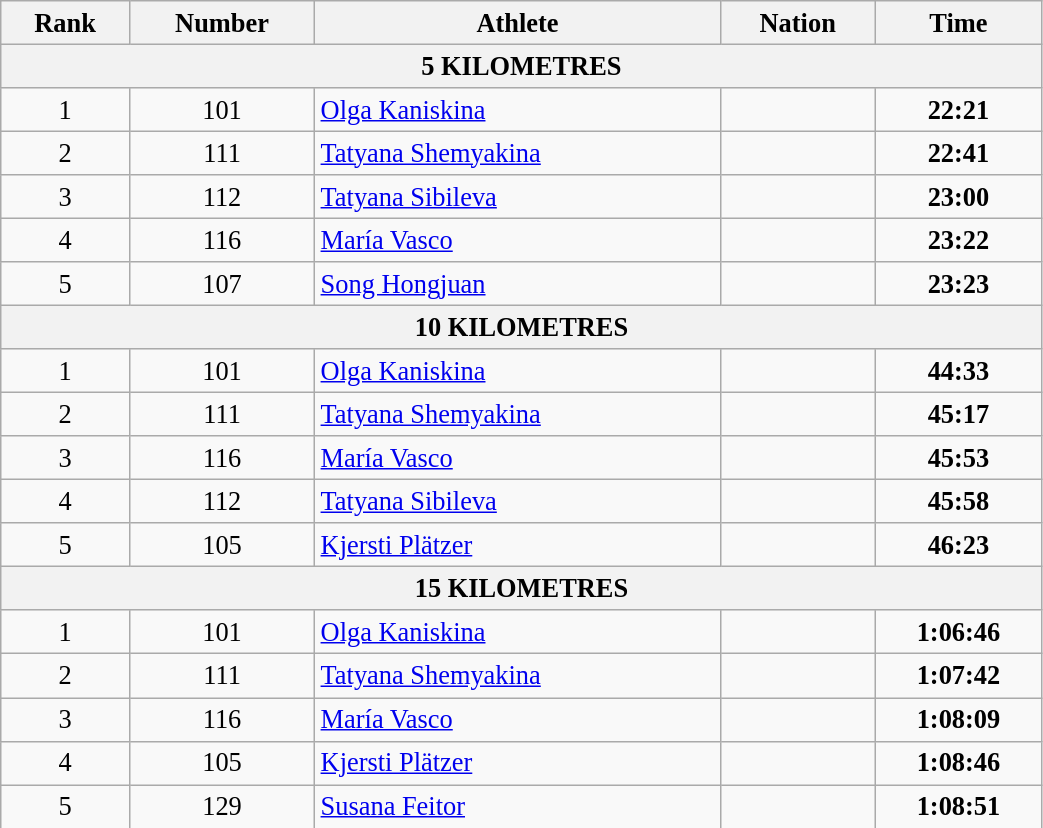<table class="wikitable" style=" text-align:center; font-size:110%;" width="55%">
<tr>
<th>Rank</th>
<th>Number</th>
<th>Athlete</th>
<th>Nation</th>
<th>Time</th>
</tr>
<tr>
<th colspan="5">5 KILOMETRES</th>
</tr>
<tr>
<td>1</td>
<td>101</td>
<td align=left><a href='#'>Olga Kaniskina</a></td>
<td align=left></td>
<td><strong>22:21</strong></td>
</tr>
<tr>
<td>2</td>
<td>111</td>
<td align=left><a href='#'>Tatyana Shemyakina</a></td>
<td align=left></td>
<td><strong>22:41</strong></td>
</tr>
<tr>
<td>3</td>
<td>112</td>
<td align=left><a href='#'>Tatyana Sibileva</a></td>
<td align=left></td>
<td><strong>23:00</strong></td>
</tr>
<tr>
<td>4</td>
<td>116</td>
<td align=left><a href='#'>María Vasco</a></td>
<td align=left></td>
<td><strong>23:22</strong></td>
</tr>
<tr>
<td>5</td>
<td>107</td>
<td align=left><a href='#'>Song Hongjuan</a></td>
<td align=left></td>
<td><strong>23:23</strong></td>
</tr>
<tr>
<th colspan="5">10 KILOMETRES</th>
</tr>
<tr>
<td>1</td>
<td>101</td>
<td align=left><a href='#'>Olga Kaniskina</a></td>
<td align=left></td>
<td><strong>44:33</strong></td>
</tr>
<tr>
<td>2</td>
<td>111</td>
<td align=left><a href='#'>Tatyana Shemyakina</a></td>
<td align=left></td>
<td><strong>45:17</strong></td>
</tr>
<tr>
<td>3</td>
<td>116</td>
<td align=left><a href='#'>María Vasco</a></td>
<td align=left></td>
<td><strong>45:53</strong></td>
</tr>
<tr>
<td>4</td>
<td>112</td>
<td align=left><a href='#'>Tatyana Sibileva</a></td>
<td align=left></td>
<td><strong>45:58</strong></td>
</tr>
<tr>
<td>5</td>
<td>105</td>
<td align=left><a href='#'>Kjersti Plätzer</a></td>
<td align=left></td>
<td><strong>46:23</strong></td>
</tr>
<tr>
<th colspan="5">15 KILOMETRES</th>
</tr>
<tr>
<td>1</td>
<td>101</td>
<td align=left><a href='#'>Olga Kaniskina</a></td>
<td align=left></td>
<td><strong>1:06:46</strong></td>
</tr>
<tr>
<td>2</td>
<td>111</td>
<td align=left><a href='#'>Tatyana Shemyakina</a></td>
<td align=left></td>
<td><strong>1:07:42</strong></td>
</tr>
<tr>
<td>3</td>
<td>116</td>
<td align=left><a href='#'>María Vasco</a></td>
<td align=left></td>
<td><strong>1:08:09</strong></td>
</tr>
<tr>
<td>4</td>
<td>105</td>
<td align=left><a href='#'>Kjersti Plätzer</a></td>
<td align=left></td>
<td><strong>1:08:46</strong></td>
</tr>
<tr>
<td>5</td>
<td>129</td>
<td align=left><a href='#'>Susana Feitor</a></td>
<td align=left></td>
<td><strong>1:08:51</strong></td>
</tr>
</table>
